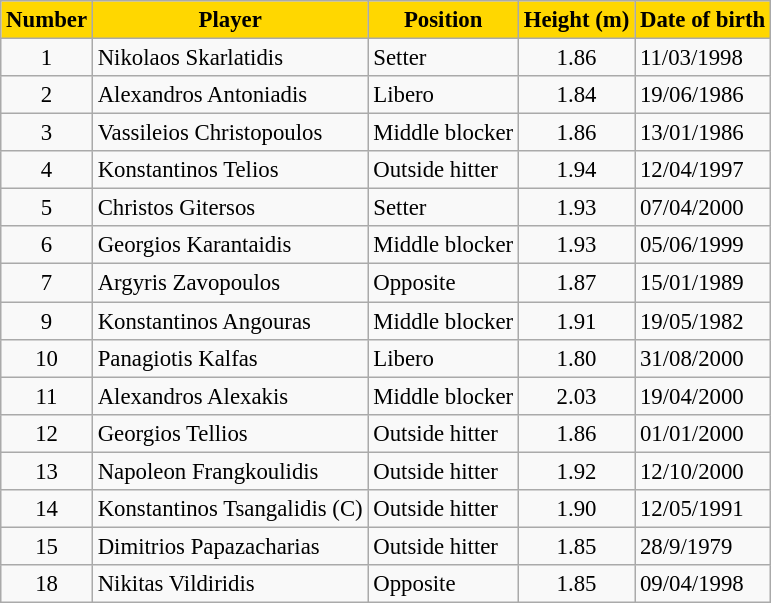<table class=wikitable bgcolor="white" cellpadding="3" cellspacing="0" border="1" style="font-size: 95%; border: 1px solid black; border-collapse: collapse;">
<tr style="background: gold">
<td align=center><strong>Number</strong></td>
<td align=center><strong>Player</strong></td>
<td align=center><strong>Position</strong></td>
<td align=center><strong>Height (m)</strong></td>
<td align=center><strong>Date of birth</strong></td>
</tr>
<tr>
<td align="center">1</td>
<td> Nikolaos Skarlatidis</td>
<td>Setter</td>
<td align="center">1.86</td>
<td>11/03/1998</td>
</tr>
<tr>
<td align="center">2</td>
<td> Alexandros Antoniadis</td>
<td>Libero</td>
<td align="center">1.84</td>
<td>19/06/1986</td>
</tr>
<tr>
<td align="center">3</td>
<td> Vassileios Christopoulos</td>
<td>Middle blocker</td>
<td align="center">1.86</td>
<td>13/01/1986</td>
</tr>
<tr>
<td align="center">4</td>
<td> Konstantinos Telios</td>
<td>Outside hitter</td>
<td align="center">1.94</td>
<td>12/04/1997</td>
</tr>
<tr>
<td align="center">5</td>
<td> Christos Gitersos</td>
<td>Setter</td>
<td align="center">1.93</td>
<td>07/04/2000</td>
</tr>
<tr>
<td align="center">6</td>
<td> Georgios Karantaidis</td>
<td>Middle blocker</td>
<td align="center">1.93</td>
<td>05/06/1999</td>
</tr>
<tr>
<td align="center">7</td>
<td> Argyris Zavopoulos</td>
<td>Opposite</td>
<td align="center">1.87</td>
<td>15/01/1989</td>
</tr>
<tr>
<td align="center">9</td>
<td> Konstantinos Angouras</td>
<td>Middle blocker</td>
<td align="center">1.91</td>
<td>19/05/1982</td>
</tr>
<tr>
<td align="center">10</td>
<td> Panagiotis Kalfas</td>
<td>Libero</td>
<td align="center">1.80</td>
<td>31/08/2000</td>
</tr>
<tr>
<td align="center">11</td>
<td> Alexandros Alexakis</td>
<td>Middle blocker</td>
<td align="center">2.03</td>
<td>19/04/2000</td>
</tr>
<tr>
<td align="center">12</td>
<td> Georgios Tellios</td>
<td>Outside hitter</td>
<td align="center">1.86</td>
<td>01/01/2000</td>
</tr>
<tr>
<td align="center">13</td>
<td> Napoleon Frangkoulidis</td>
<td>Outside hitter</td>
<td align="center">1.92</td>
<td>12/10/2000</td>
</tr>
<tr>
<td align="center">14</td>
<td> Konstantinos Tsangalidis (C)</td>
<td>Outside hitter</td>
<td align="center">1.90</td>
<td>12/05/1991</td>
</tr>
<tr>
<td align="center">15</td>
<td> Dimitrios Papazacharias</td>
<td>Outside hitter</td>
<td align="center">1.85</td>
<td>28/9/1979</td>
</tr>
<tr>
<td align="center">18</td>
<td> Nikitas Vildiridis</td>
<td>Opposite</td>
<td align="center">1.85</td>
<td>09/04/1998</td>
</tr>
</table>
